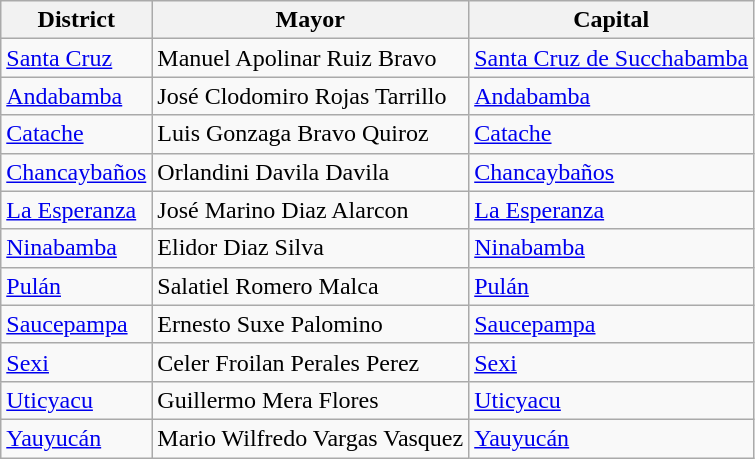<table class="wikitable">
<tr>
<th>District</th>
<th>Mayor</th>
<th>Capital</th>
</tr>
<tr>
<td><a href='#'>Santa Cruz</a></td>
<td>Manuel Apolinar Ruiz Bravo</td>
<td><a href='#'>Santa Cruz de Succhabamba</a></td>
</tr>
<tr>
<td><a href='#'>Andabamba</a></td>
<td>José Clodomiro Rojas Tarrillo</td>
<td><a href='#'>Andabamba</a></td>
</tr>
<tr>
<td><a href='#'>Catache</a></td>
<td>Luis Gonzaga Bravo Quiroz</td>
<td><a href='#'>Catache</a></td>
</tr>
<tr>
<td><a href='#'>Chancaybaños</a></td>
<td>Orlandini Davila Davila</td>
<td><a href='#'>Chancaybaños</a></td>
</tr>
<tr>
<td><a href='#'>La Esperanza</a></td>
<td>José Marino Diaz Alarcon</td>
<td><a href='#'>La Esperanza</a></td>
</tr>
<tr>
<td><a href='#'>Ninabamba</a></td>
<td>Elidor Diaz Silva</td>
<td><a href='#'>Ninabamba</a></td>
</tr>
<tr>
<td><a href='#'>Pulán</a></td>
<td>Salatiel Romero Malca</td>
<td><a href='#'>Pulán</a></td>
</tr>
<tr>
<td><a href='#'>Saucepampa</a></td>
<td>Ernesto Suxe Palomino</td>
<td><a href='#'>Saucepampa</a></td>
</tr>
<tr>
<td><a href='#'>Sexi</a></td>
<td>Celer Froilan Perales Perez</td>
<td><a href='#'>Sexi</a></td>
</tr>
<tr>
<td><a href='#'>Uticyacu</a></td>
<td>Guillermo Mera Flores</td>
<td><a href='#'>Uticyacu</a></td>
</tr>
<tr>
<td><a href='#'>Yauyucán</a></td>
<td>Mario Wilfredo Vargas Vasquez</td>
<td><a href='#'>Yauyucán</a></td>
</tr>
</table>
